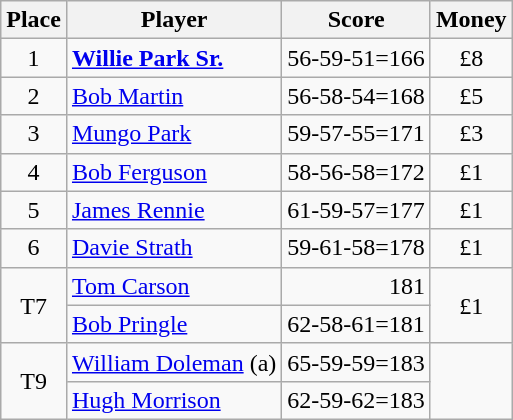<table class=wikitable>
<tr>
<th>Place</th>
<th>Player</th>
<th>Score</th>
<th>Money</th>
</tr>
<tr>
<td align=center>1</td>
<td> <strong><a href='#'>Willie Park Sr.</a></strong></td>
<td>56-59-51=166</td>
<td align=center>£8</td>
</tr>
<tr>
<td align=center>2</td>
<td> <a href='#'>Bob Martin</a></td>
<td>56-58-54=168</td>
<td align=center>£5</td>
</tr>
<tr>
<td align=center>3</td>
<td> <a href='#'>Mungo Park</a></td>
<td>59-57-55=171</td>
<td align=center>£3</td>
</tr>
<tr>
<td align=center>4</td>
<td> <a href='#'>Bob Ferguson</a></td>
<td>58-56-58=172</td>
<td align=center>£1</td>
</tr>
<tr>
<td align=center>5</td>
<td> <a href='#'>James Rennie</a></td>
<td>61-59-57=177</td>
<td align=center>£1</td>
</tr>
<tr>
<td align=center>6</td>
<td> <a href='#'>Davie Strath</a></td>
<td>59-61-58=178</td>
<td align=center>£1</td>
</tr>
<tr>
<td rowspan=2 align=center>T7</td>
<td> <a href='#'>Tom Carson</a></td>
<td align=right>181</td>
<td rowspan=2 align=center>£1</td>
</tr>
<tr>
<td> <a href='#'>Bob Pringle</a></td>
<td>62-58-61=181</td>
</tr>
<tr>
<td rowspan=2 align=center>T9</td>
<td> <a href='#'>William Doleman</a> (a)</td>
<td>65-59-59=183</td>
<td rowspan=2 align=center></td>
</tr>
<tr>
<td> <a href='#'>Hugh Morrison</a></td>
<td>62-59-62=183</td>
</tr>
</table>
